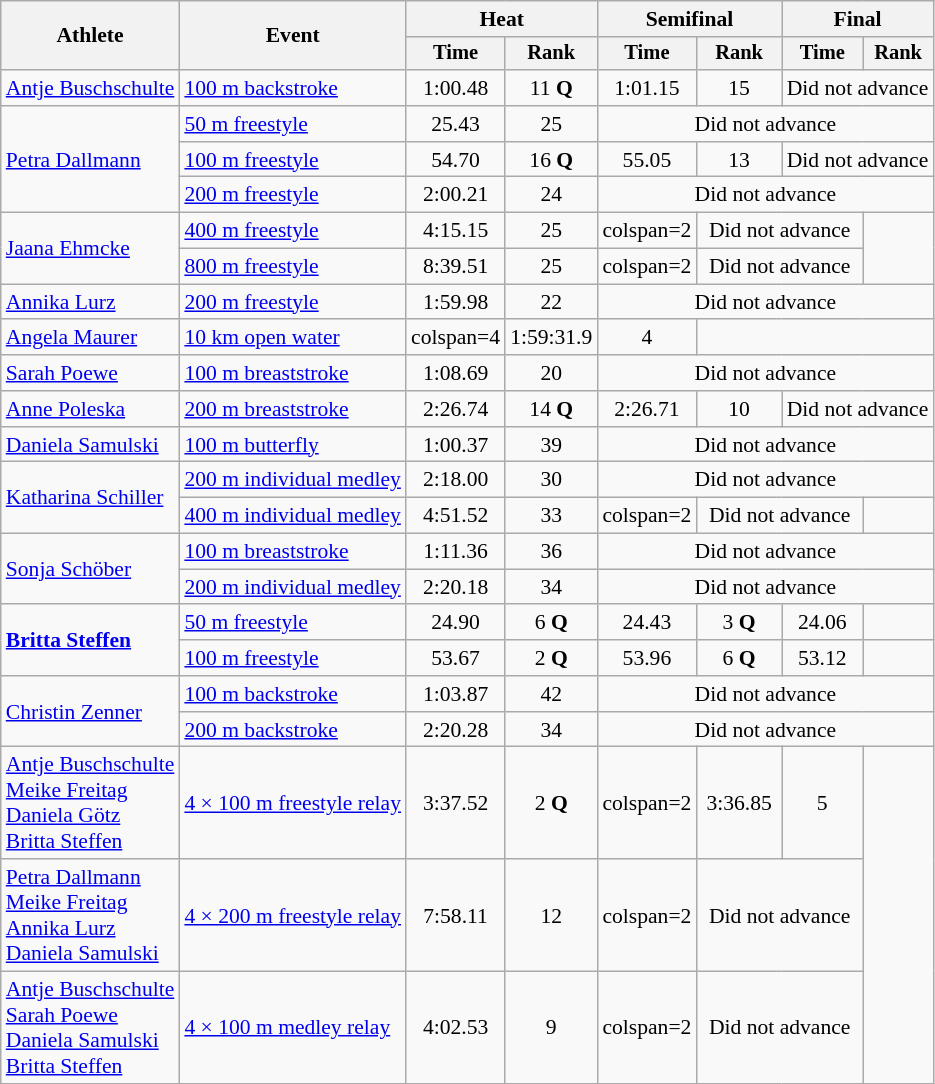<table class=wikitable style="font-size:90%">
<tr>
<th rowspan="2">Athlete</th>
<th rowspan="2">Event</th>
<th colspan="2">Heat</th>
<th colspan="2">Semifinal</th>
<th colspan="2">Final</th>
</tr>
<tr style="font-size:95%">
<th>Time</th>
<th>Rank</th>
<th>Time</th>
<th>Rank</th>
<th>Time</th>
<th>Rank</th>
</tr>
<tr align=center>
<td align=left><a href='#'>Antje Buschschulte</a></td>
<td align=left><a href='#'>100 m backstroke</a></td>
<td>1:00.48</td>
<td>11 <strong>Q</strong></td>
<td>1:01.15</td>
<td>15</td>
<td colspan=2>Did not advance</td>
</tr>
<tr align=center>
<td align=left rowspan=3><a href='#'>Petra Dallmann</a></td>
<td align=left><a href='#'>50 m freestyle</a></td>
<td>25.43</td>
<td>25</td>
<td colspan=4>Did not advance</td>
</tr>
<tr align=center>
<td align=left><a href='#'>100 m freestyle</a></td>
<td>54.70</td>
<td>16 <strong>Q</strong></td>
<td>55.05</td>
<td>13</td>
<td colspan=2>Did not advance</td>
</tr>
<tr align=center>
<td align=left><a href='#'>200 m freestyle</a></td>
<td>2:00.21</td>
<td>24</td>
<td colspan=4>Did not advance</td>
</tr>
<tr align=center>
<td align=left rowspan=2><a href='#'>Jaana Ehmcke</a></td>
<td align=left><a href='#'>400 m freestyle</a></td>
<td>4:15.15</td>
<td>25</td>
<td>colspan=2 </td>
<td colspan=2>Did not advance</td>
</tr>
<tr align=center>
<td align=left><a href='#'>800 m freestyle</a></td>
<td>8:39.51</td>
<td>25</td>
<td>colspan=2 </td>
<td colspan=2>Did not advance</td>
</tr>
<tr align=center>
<td align=left><a href='#'>Annika Lurz</a></td>
<td align=left><a href='#'>200 m freestyle</a></td>
<td>1:59.98</td>
<td>22</td>
<td colspan=4>Did not advance</td>
</tr>
<tr align=center>
<td align=left><a href='#'>Angela Maurer</a></td>
<td align=left><a href='#'>10 km open water</a></td>
<td>colspan=4 </td>
<td>1:59:31.9</td>
<td>4</td>
</tr>
<tr align=center>
<td align=left><a href='#'>Sarah Poewe</a></td>
<td align=left><a href='#'>100 m breaststroke</a></td>
<td>1:08.69</td>
<td>20</td>
<td colspan=4>Did not advance</td>
</tr>
<tr align=center>
<td align=left><a href='#'>Anne Poleska</a></td>
<td align=left><a href='#'>200 m breaststroke</a></td>
<td>2:26.74</td>
<td>14 <strong>Q</strong></td>
<td>2:26.71</td>
<td>10</td>
<td colspan=2>Did not advance</td>
</tr>
<tr align=center>
<td align=left><a href='#'>Daniela Samulski</a></td>
<td align=left><a href='#'>100 m butterfly</a></td>
<td>1:00.37</td>
<td>39</td>
<td colspan=4>Did not advance</td>
</tr>
<tr align=center>
<td align=left rowspan=2><a href='#'>Katharina Schiller</a></td>
<td align=left><a href='#'>200 m individual medley</a></td>
<td>2:18.00</td>
<td>30</td>
<td colspan=4>Did not advance</td>
</tr>
<tr align=center>
<td align=left><a href='#'>400 m individual medley</a></td>
<td>4:51.52</td>
<td>33</td>
<td>colspan=2 </td>
<td colspan=2>Did not advance</td>
</tr>
<tr align=center>
<td align=left rowspan=2><a href='#'>Sonja Schöber</a></td>
<td align=left><a href='#'>100 m breaststroke</a></td>
<td>1:11.36</td>
<td>36</td>
<td colspan=4>Did not advance</td>
</tr>
<tr align=center>
<td align=left><a href='#'>200 m individual medley</a></td>
<td>2:20.18</td>
<td>34</td>
<td colspan=4>Did not advance</td>
</tr>
<tr align=center>
<td align=left rowspan=2><strong><a href='#'>Britta Steffen</a></strong></td>
<td align=left><a href='#'>50 m freestyle</a></td>
<td>24.90</td>
<td>6 <strong>Q</strong></td>
<td>24.43</td>
<td>3 <strong>Q</strong></td>
<td>24.06 </td>
<td></td>
</tr>
<tr align=center>
<td align=left><a href='#'>100 m freestyle</a></td>
<td>53.67</td>
<td>2 <strong>Q</strong></td>
<td>53.96</td>
<td>6 <strong>Q</strong></td>
<td>53.12 </td>
<td></td>
</tr>
<tr align=center>
<td align=left rowspan=2><a href='#'>Christin Zenner</a></td>
<td align=left><a href='#'>100 m backstroke</a></td>
<td>1:03.87</td>
<td>42</td>
<td colspan=4>Did not advance</td>
</tr>
<tr align=center>
<td align=left><a href='#'>200 m backstroke</a></td>
<td>2:20.28</td>
<td>34</td>
<td colspan=4>Did not advance</td>
</tr>
<tr align=center>
<td align=left><a href='#'>Antje Buschschulte</a><br><a href='#'>Meike Freitag</a><br><a href='#'>Daniela Götz</a><br><a href='#'>Britta Steffen</a></td>
<td align=left><a href='#'>4 × 100 m freestyle relay</a></td>
<td>3:37.52</td>
<td>2 <strong>Q</strong></td>
<td>colspan=2 </td>
<td>3:36.85</td>
<td>5</td>
</tr>
<tr align=center>
<td align=left><a href='#'>Petra Dallmann</a><br><a href='#'>Meike Freitag</a><br><a href='#'>Annika Lurz</a><br><a href='#'>Daniela Samulski</a></td>
<td align=left><a href='#'>4 × 200 m freestyle relay</a></td>
<td>7:58.11</td>
<td>12</td>
<td>colspan=2 </td>
<td colspan=2>Did not advance</td>
</tr>
<tr align=center>
<td align=left><a href='#'>Antje Buschschulte</a><br><a href='#'>Sarah Poewe</a><br><a href='#'>Daniela Samulski</a><br><a href='#'>Britta Steffen</a></td>
<td align=left><a href='#'>4 × 100 m medley relay</a></td>
<td>4:02.53</td>
<td>9</td>
<td>colspan=2 </td>
<td colspan=2>Did not advance</td>
</tr>
</table>
